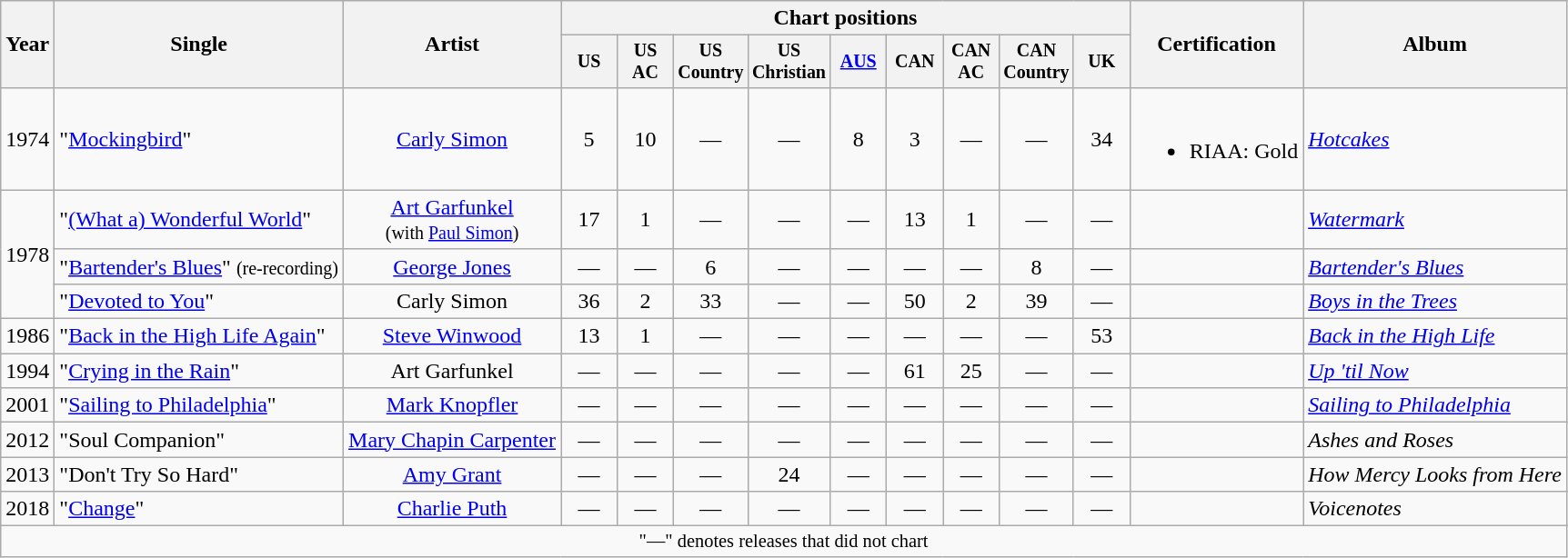<table class=wikitable style=text-align:center;>
<tr>
<th rowspan=2>Year</th>
<th rowspan=2>Single</th>
<th rowspan=2>Artist</th>
<th colspan=9>Chart positions</th>
<th rowspan="2">Certification</th>
<th rowspan=2>Album</th>
</tr>
<tr style="font-size:smaller;">
<th width=35>US<br></th>
<th width=35>US AC<br></th>
<th width=35>US Country<br></th>
<th width=35>US Christian<br></th>
<th width=35><a href='#'>AUS</a><br></th>
<th width=35>CAN<br></th>
<th width=35>CAN AC<br></th>
<th width=35>CAN Country<br></th>
<th width=35>UK<br></th>
</tr>
<tr>
<td>1974</td>
<td align=left>"<a href='#'>Mockingbird</a>"</td>
<td><a href='#'>Carly Simon</a></td>
<td>5</td>
<td>10</td>
<td>—</td>
<td>—</td>
<td>8</td>
<td>3</td>
<td>—</td>
<td>—</td>
<td>34</td>
<td><br><ul><li>RIAA: Gold</li></ul></td>
<td align=left><em><a href='#'>Hotcakes</a></em></td>
</tr>
<tr>
<td rowspan=3>1978</td>
<td align=left>"<a href='#'>(What a) Wonderful World</a>"</td>
<td><a href='#'>Art Garfunkel</a><br><small>(with <a href='#'>Paul Simon</a>)</small></td>
<td>17</td>
<td>1</td>
<td>—</td>
<td>—</td>
<td>—</td>
<td>13</td>
<td>1</td>
<td>—</td>
<td>—</td>
<td></td>
<td align=left><em><a href='#'>Watermark</a></em></td>
</tr>
<tr>
<td align=left>"<a href='#'>Bartender's Blues</a>" <small>(re-recording)</small></td>
<td><a href='#'>George Jones</a></td>
<td>—</td>
<td>—</td>
<td>6</td>
<td>—</td>
<td>—</td>
<td>—</td>
<td>—</td>
<td>8</td>
<td>—</td>
<td></td>
<td align=left><em><a href='#'>Bartender's Blues</a></em></td>
</tr>
<tr>
<td align=left>"<a href='#'>Devoted to You</a>"</td>
<td>Carly Simon</td>
<td>36</td>
<td>2</td>
<td>33</td>
<td>—</td>
<td>—</td>
<td>50</td>
<td>2</td>
<td>39</td>
<td>—</td>
<td></td>
<td align=left><em><a href='#'>Boys in the Trees</a></em></td>
</tr>
<tr>
<td>1986</td>
<td align=left>"<a href='#'>Back in the High Life Again</a>"</td>
<td><a href='#'>Steve Winwood</a></td>
<td>13</td>
<td>1</td>
<td>—</td>
<td>—</td>
<td>—</td>
<td>—</td>
<td>—</td>
<td>—</td>
<td>53</td>
<td></td>
<td align=left><em><a href='#'>Back in the High Life</a></em></td>
</tr>
<tr>
<td>1994</td>
<td align=left>"<a href='#'>Crying in the Rain</a>"</td>
<td>Art Garfunkel</td>
<td>—</td>
<td>—</td>
<td>—</td>
<td>—</td>
<td>—</td>
<td>61</td>
<td>25</td>
<td>—</td>
<td>—</td>
<td></td>
<td align=left><em><a href='#'>Up 'til Now</a></em></td>
</tr>
<tr>
<td>2001</td>
<td align=left>"<a href='#'>Sailing to Philadelphia</a>"</td>
<td><a href='#'>Mark Knopfler</a></td>
<td>—</td>
<td>—</td>
<td>—</td>
<td>—</td>
<td>—</td>
<td>—</td>
<td>—</td>
<td>—</td>
<td>—</td>
<td></td>
<td align=left><em><a href='#'>Sailing to Philadelphia</a></em></td>
</tr>
<tr>
<td>2012</td>
<td align=left>"Soul Companion"</td>
<td><a href='#'>Mary Chapin Carpenter</a></td>
<td>—</td>
<td>—</td>
<td>—</td>
<td>—</td>
<td>—</td>
<td>—</td>
<td>—</td>
<td>—</td>
<td>—</td>
<td></td>
<td align=left><em>Ashes and Roses</em></td>
</tr>
<tr>
<td>2013</td>
<td align=left>"Don't Try So Hard"</td>
<td><a href='#'>Amy Grant</a></td>
<td>—</td>
<td>—</td>
<td>—</td>
<td>24</td>
<td>—</td>
<td>—</td>
<td>—</td>
<td>—</td>
<td>—</td>
<td></td>
<td align=left><em>How Mercy Looks from Here</em></td>
</tr>
<tr>
<td>2018</td>
<td align=left>"<a href='#'>Change</a>"</td>
<td><a href='#'>Charlie Puth</a></td>
<td>—</td>
<td>—</td>
<td>—</td>
<td>—</td>
<td>—</td>
<td>—</td>
<td>—</td>
<td>—</td>
<td>—</td>
<td></td>
<td align=left><em>Voicenotes</em></td>
</tr>
<tr>
<td colspan="14" style="font-size:85%">"—" denotes releases that did not chart</td>
</tr>
</table>
